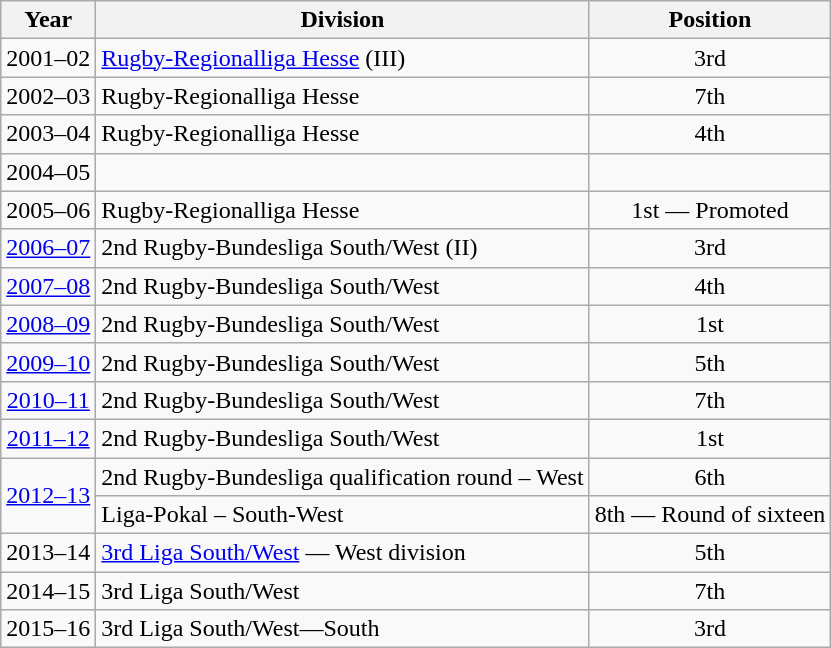<table class="wikitable" style="text-align:center;">
<tr>
<th>Year</th>
<th>Division</th>
<th>Position</th>
</tr>
<tr>
<td>2001–02</td>
<td align="left"><a href='#'>Rugby-Regionalliga Hesse</a> (III)</td>
<td>3rd</td>
</tr>
<tr>
<td>2002–03</td>
<td align="left">Rugby-Regionalliga Hesse</td>
<td>7th</td>
</tr>
<tr>
<td>2003–04</td>
<td align="left">Rugby-Regionalliga Hesse</td>
<td>4th</td>
</tr>
<tr>
<td>2004–05</td>
<td align="left"></td>
<td></td>
</tr>
<tr>
<td>2005–06</td>
<td align="left">Rugby-Regionalliga Hesse</td>
<td>1st — Promoted</td>
</tr>
<tr>
<td><a href='#'>2006–07</a></td>
<td align="left">2nd Rugby-Bundesliga South/West (II)</td>
<td>3rd</td>
</tr>
<tr>
<td><a href='#'>2007–08</a></td>
<td align="left">2nd Rugby-Bundesliga South/West</td>
<td>4th</td>
</tr>
<tr>
<td><a href='#'>2008–09</a></td>
<td align="left">2nd Rugby-Bundesliga South/West</td>
<td>1st</td>
</tr>
<tr>
<td><a href='#'>2009–10</a></td>
<td align="left">2nd Rugby-Bundesliga South/West</td>
<td>5th</td>
</tr>
<tr>
<td><a href='#'>2010–11</a></td>
<td align="left">2nd Rugby-Bundesliga South/West</td>
<td>7th</td>
</tr>
<tr>
<td><a href='#'>2011–12</a></td>
<td align="left">2nd Rugby-Bundesliga South/West</td>
<td>1st</td>
</tr>
<tr>
<td rowspan=2><a href='#'>2012–13</a></td>
<td align="left">2nd Rugby-Bundesliga qualification round – West</td>
<td>6th</td>
</tr>
<tr>
<td align="left">Liga-Pokal – South-West</td>
<td>8th — Round of sixteen</td>
</tr>
<tr>
<td>2013–14</td>
<td align="left"><a href='#'>3rd Liga South/West</a> — West division</td>
<td>5th</td>
</tr>
<tr>
<td>2014–15</td>
<td align="left">3rd Liga South/West</td>
<td>7th</td>
</tr>
<tr>
<td>2015–16</td>
<td align="left">3rd Liga South/West—South</td>
<td>3rd</td>
</tr>
</table>
